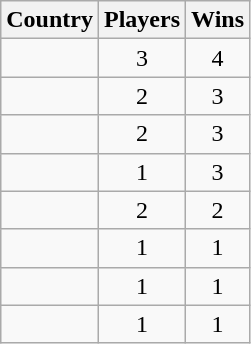<table class="wikitable">
<tr>
<th>Country</th>
<th>Players</th>
<th>Wins</th>
</tr>
<tr>
<td></td>
<td align=center>3</td>
<td align=center>4</td>
</tr>
<tr>
<td></td>
<td align=center>2</td>
<td align=center>3</td>
</tr>
<tr>
<td></td>
<td align=center>2</td>
<td align=center>3</td>
</tr>
<tr>
<td></td>
<td align=center>1</td>
<td align=center>3</td>
</tr>
<tr>
<td></td>
<td align=center>2</td>
<td align=center>2</td>
</tr>
<tr>
<td></td>
<td align=center>1</td>
<td align=center>1</td>
</tr>
<tr>
<td></td>
<td align=center>1</td>
<td align=center>1</td>
</tr>
<tr>
<td></td>
<td align=center>1</td>
<td align=center>1</td>
</tr>
</table>
